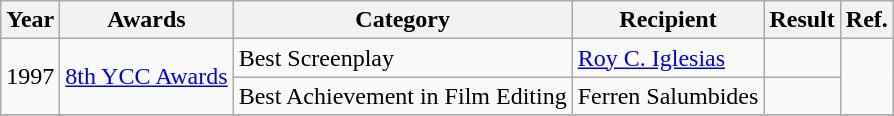<table class="wikitable">
<tr>
<th>Year</th>
<th>Awards</th>
<th>Category</th>
<th>Recipient</th>
<th>Result</th>
<th>Ref.</th>
</tr>
<tr>
<td rowspan="2">1997</td>
<td rowspan="2"><a href='#'>8th YCC Awards</a></td>
<td>Best Screenplay</td>
<td><a href='#'>Roy C. Iglesias</a></td>
<td></td>
<td rowspan="2"></td>
</tr>
<tr>
<td>Best Achievement in Film Editing</td>
<td>Ferren Salumbides</td>
<td></td>
</tr>
<tr>
</tr>
</table>
